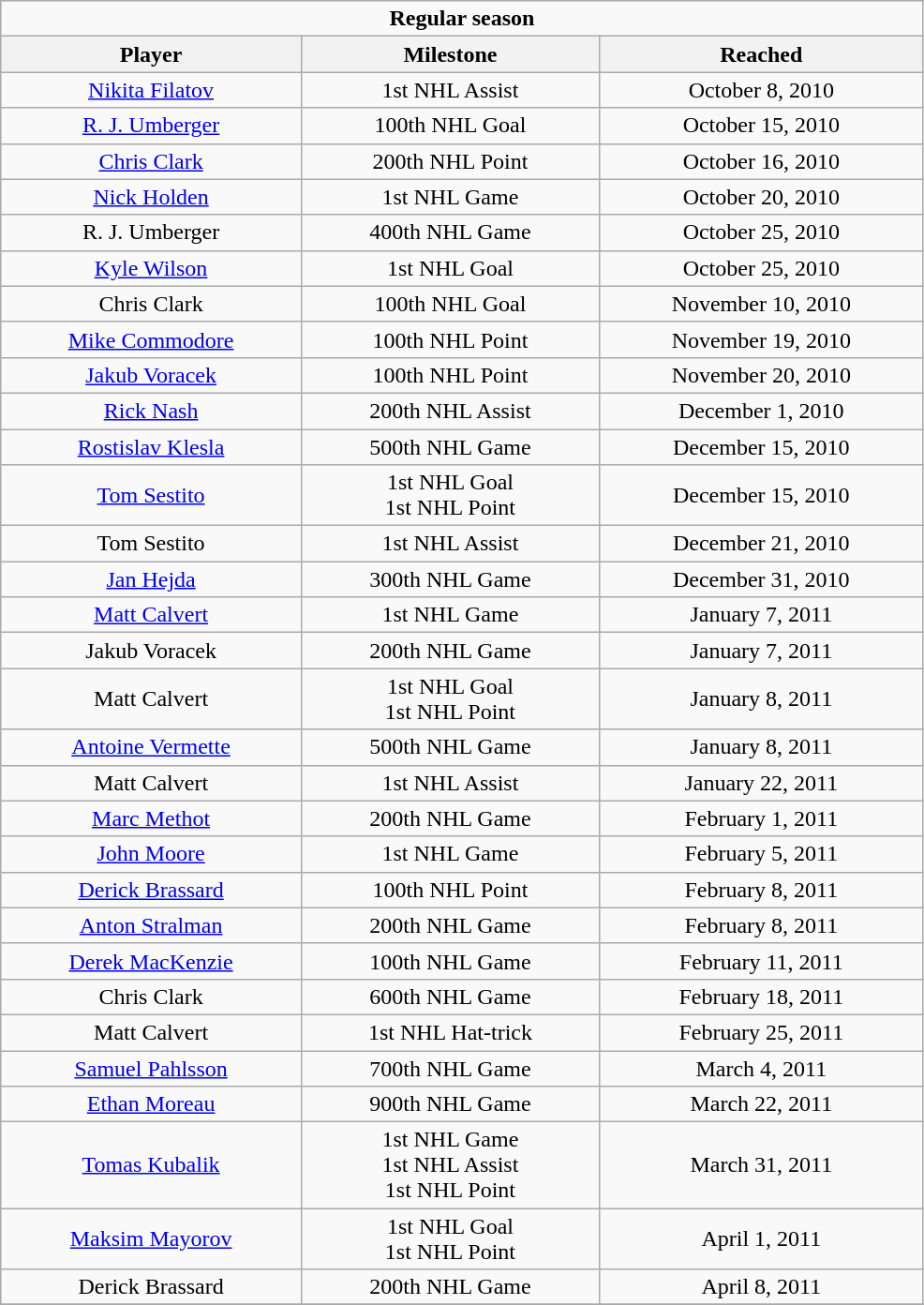<table class="wikitable" width="52%">
<tr>
<td colspan="10" align="center"><strong>Regular season</strong></td>
</tr>
<tr>
<th>Player</th>
<th>Milestone</th>
<th>Reached</th>
</tr>
<tr align=center>
<td><a href='#'>Nikita Filatov</a></td>
<td>1st NHL Assist</td>
<td>October 8, 2010</td>
</tr>
<tr align=center>
<td><a href='#'>R. J. Umberger</a></td>
<td>100th NHL Goal</td>
<td>October 15, 2010</td>
</tr>
<tr align=center>
<td><a href='#'>Chris Clark</a></td>
<td>200th NHL Point</td>
<td>October 16, 2010</td>
</tr>
<tr align=center>
<td><a href='#'>Nick Holden</a></td>
<td>1st NHL Game</td>
<td>October 20, 2010</td>
</tr>
<tr align=center>
<td>R. J. Umberger</td>
<td>400th NHL Game</td>
<td>October 25, 2010</td>
</tr>
<tr align=center>
<td><a href='#'>Kyle Wilson</a></td>
<td>1st NHL Goal</td>
<td>October 25, 2010</td>
</tr>
<tr align=center>
<td>Chris Clark</td>
<td>100th NHL Goal</td>
<td>November 10, 2010</td>
</tr>
<tr align=center>
<td><a href='#'>Mike Commodore</a></td>
<td>100th NHL Point</td>
<td>November 19, 2010</td>
</tr>
<tr align=center>
<td><a href='#'>Jakub Voracek</a></td>
<td>100th NHL Point</td>
<td>November 20, 2010</td>
</tr>
<tr align=center>
<td><a href='#'>Rick Nash</a></td>
<td>200th NHL Assist</td>
<td>December 1, 2010</td>
</tr>
<tr align=center>
<td><a href='#'>Rostislav Klesla</a></td>
<td>500th NHL Game</td>
<td>December 15, 2010</td>
</tr>
<tr align=center>
<td><a href='#'>Tom Sestito</a></td>
<td>1st NHL Goal<br>1st NHL Point</td>
<td>December 15, 2010</td>
</tr>
<tr align=center>
<td>Tom Sestito</td>
<td>1st NHL Assist</td>
<td>December 21, 2010</td>
</tr>
<tr align=center>
<td><a href='#'>Jan Hejda</a></td>
<td>300th NHL Game</td>
<td>December 31, 2010</td>
</tr>
<tr align=center>
<td><a href='#'>Matt Calvert</a></td>
<td>1st NHL Game</td>
<td>January 7, 2011</td>
</tr>
<tr align=center>
<td>Jakub Voracek</td>
<td>200th NHL Game</td>
<td>January 7, 2011</td>
</tr>
<tr align=center>
<td>Matt Calvert</td>
<td>1st NHL Goal<br>1st NHL Point</td>
<td>January 8, 2011</td>
</tr>
<tr align=center>
<td><a href='#'>Antoine Vermette</a></td>
<td>500th NHL Game</td>
<td>January 8, 2011</td>
</tr>
<tr align=center>
<td>Matt Calvert</td>
<td>1st NHL Assist</td>
<td>January 22, 2011</td>
</tr>
<tr align=center>
<td><a href='#'>Marc Methot</a></td>
<td>200th NHL Game</td>
<td>February 1, 2011</td>
</tr>
<tr align=center>
<td><a href='#'>John Moore</a></td>
<td>1st NHL Game</td>
<td>February 5, 2011</td>
</tr>
<tr align=center>
<td><a href='#'>Derick Brassard</a></td>
<td>100th NHL Point</td>
<td>February 8, 2011</td>
</tr>
<tr align=center>
<td><a href='#'>Anton Stralman</a></td>
<td>200th NHL Game</td>
<td>February 8, 2011</td>
</tr>
<tr align=center>
<td><a href='#'>Derek MacKenzie</a></td>
<td>100th NHL Game</td>
<td>February 11, 2011</td>
</tr>
<tr align=center>
<td>Chris Clark</td>
<td>600th NHL Game</td>
<td>February 18, 2011</td>
</tr>
<tr align=center>
<td>Matt Calvert</td>
<td>1st NHL Hat-trick</td>
<td>February 25, 2011</td>
</tr>
<tr align=center>
<td><a href='#'>Samuel Pahlsson</a></td>
<td>700th NHL Game</td>
<td>March 4, 2011</td>
</tr>
<tr align=center>
<td><a href='#'>Ethan Moreau</a></td>
<td>900th NHL Game</td>
<td>March 22, 2011</td>
</tr>
<tr align=center>
<td><a href='#'>Tomas Kubalik</a></td>
<td>1st NHL Game<br>1st NHL Assist<br>1st NHL Point</td>
<td>March 31, 2011</td>
</tr>
<tr align=center>
<td><a href='#'>Maksim Mayorov</a></td>
<td>1st NHL Goal<br>1st NHL Point</td>
<td>April 1, 2011</td>
</tr>
<tr align=center>
<td>Derick Brassard</td>
<td>200th NHL Game</td>
<td>April 8, 2011</td>
</tr>
<tr>
</tr>
</table>
